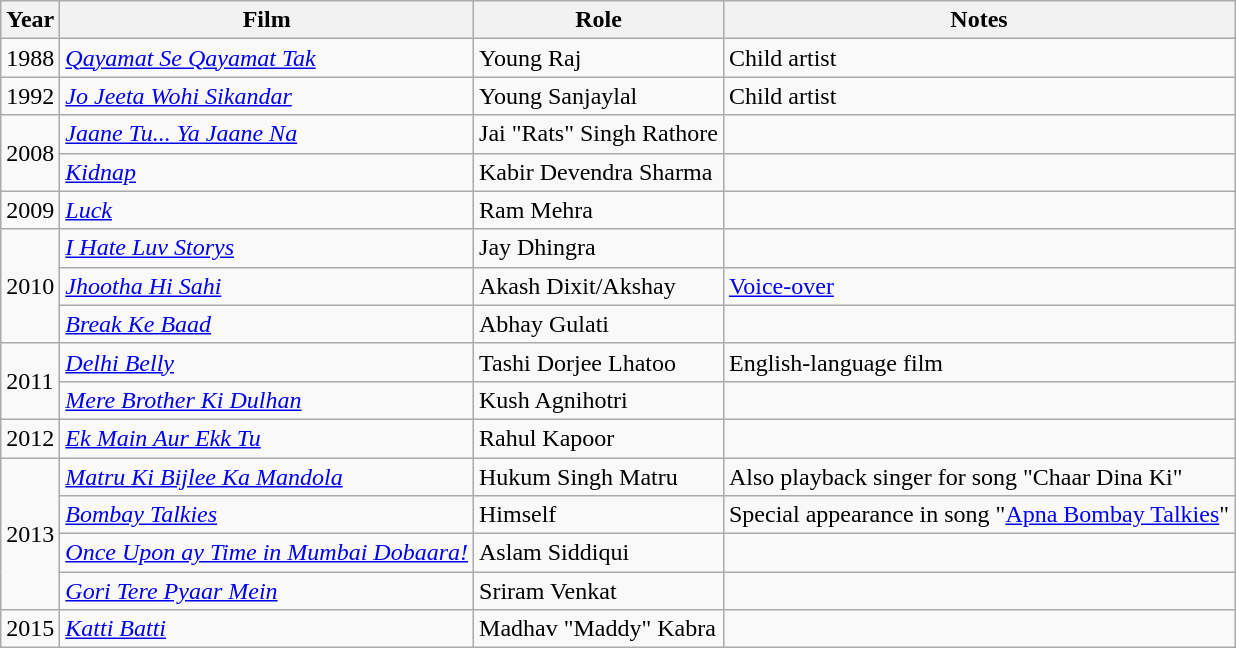<table class="wikitable sortable plainrowheaders">
<tr>
<th>Year</th>
<th>Film</th>
<th>Role</th>
<th>Notes</th>
</tr>
<tr>
<td>1988</td>
<td><em><a href='#'>Qayamat Se Qayamat Tak</a></em></td>
<td>Young Raj</td>
<td>Child artist</td>
</tr>
<tr>
<td>1992</td>
<td><em><a href='#'>Jo Jeeta Wohi Sikandar</a></em></td>
<td>Young Sanjaylal</td>
<td>Child artist</td>
</tr>
<tr>
<td rowspan=2>2008</td>
<td><em><a href='#'>Jaane Tu... Ya Jaane Na</a></em></td>
<td>Jai "Rats" Singh Rathore</td>
<td></td>
</tr>
<tr>
<td><em><a href='#'>Kidnap</a></em></td>
<td>Kabir Devendra Sharma</td>
<td></td>
</tr>
<tr>
<td>2009</td>
<td><em><a href='#'>Luck</a></em></td>
<td>Ram Mehra</td>
<td></td>
</tr>
<tr>
<td rowspan=3>2010</td>
<td><em><a href='#'>I Hate Luv Storys</a></em></td>
<td>Jay Dhingra</td>
<td></td>
</tr>
<tr>
<td><em><a href='#'>Jhootha Hi Sahi</a></em></td>
<td>Akash Dixit/Akshay</td>
<td><a href='#'>Voice-over</a></td>
</tr>
<tr>
<td><em><a href='#'>Break Ke Baad</a></em></td>
<td>Abhay Gulati</td>
<td></td>
</tr>
<tr>
<td rowspan=2>2011</td>
<td><em><a href='#'>Delhi Belly</a></em></td>
<td>Tashi Dorjee Lhatoo</td>
<td>English-language film</td>
</tr>
<tr>
<td><em><a href='#'>Mere Brother Ki Dulhan</a></em></td>
<td>Kush Agnihotri</td>
<td></td>
</tr>
<tr>
<td>2012</td>
<td><em><a href='#'>Ek Main Aur Ekk Tu</a></em></td>
<td>Rahul Kapoor</td>
<td></td>
</tr>
<tr>
<td rowspan=4>2013</td>
<td><em><a href='#'>Matru Ki Bijlee Ka Mandola</a></em></td>
<td>Hukum Singh Matru</td>
<td>Also playback singer for song "Chaar Dina Ki"</td>
</tr>
<tr>
<td><em><a href='#'>Bombay Talkies</a></em></td>
<td>Himself</td>
<td>Special appearance in song "<a href='#'>Apna Bombay Talkies</a>"</td>
</tr>
<tr>
<td><em><a href='#'>Once Upon ay Time in Mumbai Dobaara!</a></em></td>
<td>Aslam Siddiqui</td>
<td></td>
</tr>
<tr>
<td><em><a href='#'>Gori Tere Pyaar Mein</a></em></td>
<td>Sriram Venkat</td>
<td></td>
</tr>
<tr>
<td>2015</td>
<td><em><a href='#'>Katti Batti</a></em></td>
<td>Madhav "Maddy" Kabra</td>
<td></td>
</tr>
</table>
